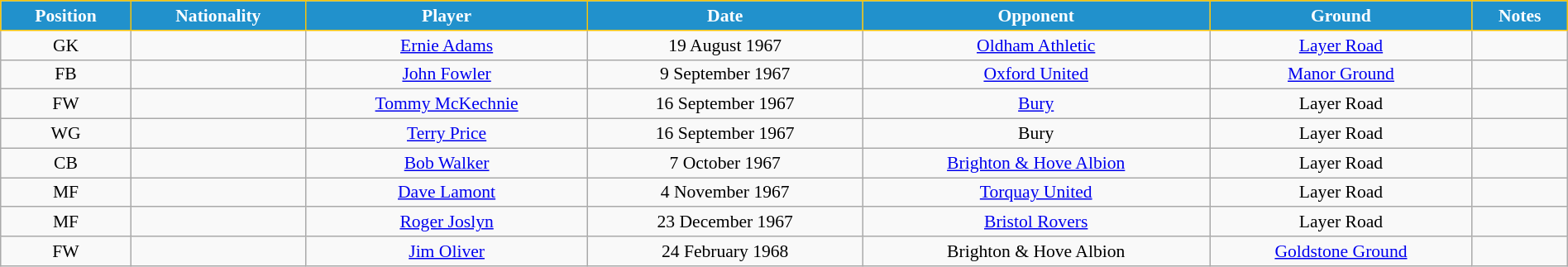<table class="wikitable" style="text-align:center; font-size:90%; width:100%;">
<tr>
<th style="background:#2191CC; color:white; border:1px solid #F7C408; text-align:center;">Position</th>
<th style="background:#2191CC; color:white; border:1px solid #F7C408; text-align:center;">Nationality</th>
<th style="background:#2191CC; color:white; border:1px solid #F7C408; text-align:center;">Player</th>
<th style="background:#2191CC; color:white; border:1px solid #F7C408; text-align:center;">Date</th>
<th style="background:#2191CC; color:white; border:1px solid #F7C408; text-align:center;">Opponent</th>
<th style="background:#2191CC; color:white; border:1px solid #F7C408; text-align:center;">Ground</th>
<th style="background:#2191CC; color:white; border:1px solid #F7C408; text-align:center;">Notes</th>
</tr>
<tr>
<td>GK</td>
<td></td>
<td><a href='#'>Ernie Adams</a></td>
<td>19 August 1967</td>
<td><a href='#'>Oldham Athletic</a></td>
<td><a href='#'>Layer Road</a></td>
<td></td>
</tr>
<tr>
<td>FB</td>
<td></td>
<td><a href='#'>John Fowler</a></td>
<td>9 September 1967</td>
<td><a href='#'>Oxford United</a></td>
<td><a href='#'>Manor Ground</a></td>
<td></td>
</tr>
<tr>
<td>FW</td>
<td></td>
<td><a href='#'>Tommy McKechnie</a></td>
<td>16 September 1967</td>
<td><a href='#'>Bury</a></td>
<td>Layer Road</td>
<td></td>
</tr>
<tr>
<td>WG</td>
<td></td>
<td><a href='#'>Terry Price</a></td>
<td>16 September 1967</td>
<td>Bury</td>
<td>Layer Road</td>
<td></td>
</tr>
<tr>
<td>CB</td>
<td></td>
<td><a href='#'>Bob Walker</a></td>
<td>7 October 1967</td>
<td><a href='#'>Brighton & Hove Albion</a></td>
<td>Layer Road</td>
<td></td>
</tr>
<tr>
<td>MF</td>
<td></td>
<td><a href='#'>Dave Lamont</a></td>
<td>4 November 1967</td>
<td><a href='#'>Torquay United</a></td>
<td>Layer Road</td>
<td></td>
</tr>
<tr>
<td>MF</td>
<td></td>
<td><a href='#'>Roger Joslyn</a></td>
<td>23 December 1967</td>
<td><a href='#'>Bristol Rovers</a></td>
<td>Layer Road</td>
<td></td>
</tr>
<tr>
<td>FW</td>
<td></td>
<td><a href='#'>Jim Oliver</a></td>
<td>24 February 1968</td>
<td>Brighton & Hove Albion</td>
<td><a href='#'>Goldstone Ground</a></td>
<td></td>
</tr>
</table>
